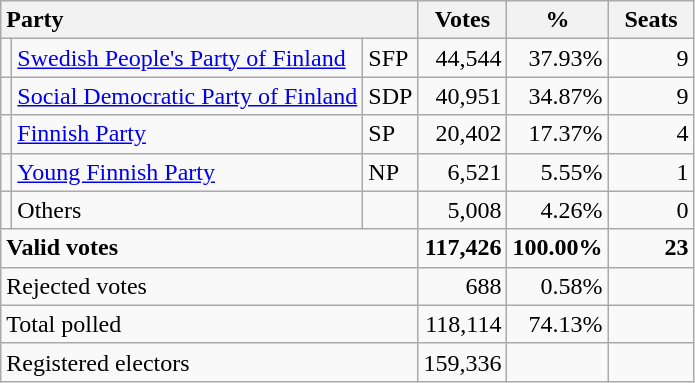<table class="wikitable" border="1" style="text-align:right;">
<tr>
<th style="text-align:left;" colspan=3>Party</th>
<th align=center width="50">Votes</th>
<th align=center width="50">%</th>
<th align=center width="50">Seats</th>
</tr>
<tr>
<td></td>
<td align=left><a href='#'>Swedish People's Party of Finland</a></td>
<td align=left>SFP</td>
<td>44,544</td>
<td>37.93%</td>
<td>9</td>
</tr>
<tr>
<td></td>
<td align=left style="white-space: nowrap;"><a href='#'>Social Democratic Party of Finland</a></td>
<td align=left>SDP</td>
<td>40,951</td>
<td>34.87%</td>
<td>9</td>
</tr>
<tr>
<td></td>
<td align=left><a href='#'>Finnish Party</a></td>
<td align=left>SP</td>
<td>20,402</td>
<td>17.37%</td>
<td>4</td>
</tr>
<tr>
<td></td>
<td align=left><a href='#'>Young Finnish Party</a></td>
<td align=left>NP</td>
<td>6,521</td>
<td>5.55%</td>
<td>1</td>
</tr>
<tr>
<td></td>
<td align=left>Others</td>
<td align=left></td>
<td>5,008</td>
<td>4.26%</td>
<td>0</td>
</tr>
<tr style="font-weight:bold">
<td align=left colspan=3>Valid votes</td>
<td>117,426</td>
<td>100.00%</td>
<td>23</td>
</tr>
<tr>
<td align=left colspan=3>Rejected votes</td>
<td>688</td>
<td>0.58%</td>
<td></td>
</tr>
<tr>
<td align=left colspan=3>Total polled</td>
<td>118,114</td>
<td>74.13%</td>
<td></td>
</tr>
<tr>
<td align=left colspan=3>Registered electors</td>
<td>159,336</td>
<td></td>
<td></td>
</tr>
</table>
